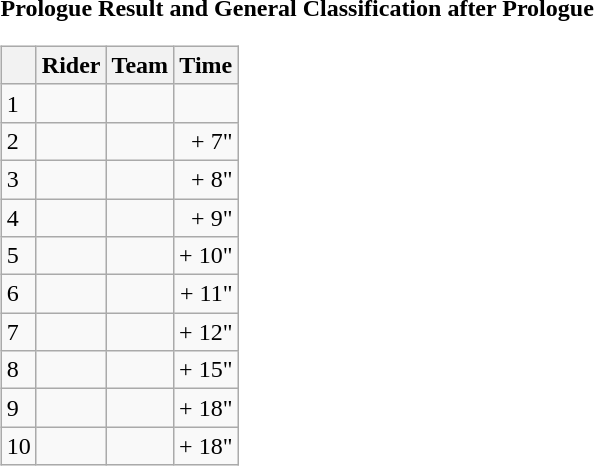<table>
<tr>
<td><strong>Prologue Result and General Classification after Prologue</strong><br><table class="wikitable">
<tr>
<th></th>
<th>Rider</th>
<th>Team</th>
<th>Time</th>
</tr>
<tr>
<td>1</td>
<td> </td>
<td></td>
<td align="right"></td>
</tr>
<tr>
<td>2</td>
<td></td>
<td></td>
<td align="right">+ 7"</td>
</tr>
<tr>
<td>3</td>
<td></td>
<td></td>
<td align="right">+ 8"</td>
</tr>
<tr>
<td>4</td>
<td></td>
<td></td>
<td align="right">+ 9"</td>
</tr>
<tr>
<td>5</td>
<td></td>
<td></td>
<td align="right">+ 10"</td>
</tr>
<tr>
<td>6</td>
<td></td>
<td></td>
<td align="right">+ 11"</td>
</tr>
<tr>
<td>7</td>
<td></td>
<td></td>
<td align="right">+ 12"</td>
</tr>
<tr>
<td>8</td>
<td></td>
<td></td>
<td align="right">+ 15"</td>
</tr>
<tr>
<td>9</td>
<td></td>
<td></td>
<td align="right">+ 18"</td>
</tr>
<tr>
<td>10</td>
<td></td>
<td></td>
<td align="right">+ 18"</td>
</tr>
</table>
</td>
</tr>
</table>
